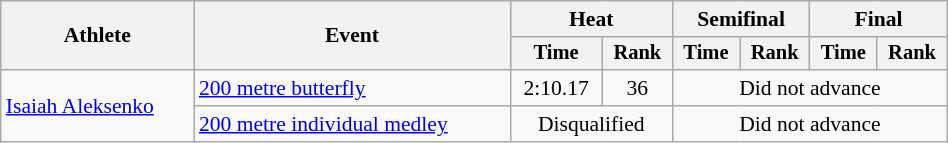<table class="wikitable" style="text-align:center; font-size:90%; width:50%;">
<tr>
<th rowspan="2">Athlete</th>
<th rowspan="2">Event</th>
<th colspan="2">Heat</th>
<th colspan="2">Semifinal</th>
<th colspan="2">Final</th>
</tr>
<tr style="font-size:95%">
<th>Time</th>
<th>Rank</th>
<th>Time</th>
<th>Rank</th>
<th>Time</th>
<th>Rank</th>
</tr>
<tr>
<td rowspan="2" align="left"><a href='#'>Isaiah Aleksenko</a></td>
<td align="left"><a href='#'>200 metre butterfly</a></td>
<td>2:10.17</td>
<td>36</td>
<td colspan="4">Did not advance</td>
</tr>
<tr>
<td align="left"><a href='#'>200 metre individual medley</a></td>
<td colspan="2">Disqualified</td>
<td colspan="4">Did not advance</td>
</tr>
</table>
